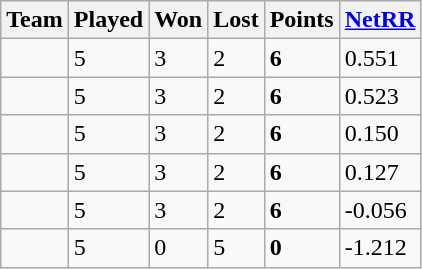<table class="wikitable">
<tr>
<th>Team</th>
<th>Played</th>
<th>Won</th>
<th>Lost</th>
<th>Points</th>
<th><a href='#'>NetRR</a></th>
</tr>
<tr>
<td></td>
<td>5</td>
<td>3</td>
<td>2</td>
<td><strong>6</strong></td>
<td>0.551</td>
</tr>
<tr>
<td></td>
<td>5</td>
<td>3</td>
<td>2</td>
<td><strong>6</strong></td>
<td>0.523</td>
</tr>
<tr>
<td></td>
<td>5</td>
<td>3</td>
<td>2</td>
<td><strong>6</strong></td>
<td>0.150</td>
</tr>
<tr>
<td></td>
<td>5</td>
<td>3</td>
<td>2</td>
<td><strong>6</strong></td>
<td>0.127</td>
</tr>
<tr>
<td></td>
<td>5</td>
<td>3</td>
<td>2</td>
<td><strong>6</strong></td>
<td>-0.056</td>
</tr>
<tr>
<td></td>
<td>5</td>
<td>0</td>
<td>5</td>
<td><strong>0</strong></td>
<td>-1.212</td>
</tr>
</table>
